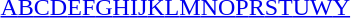<table id="toc" class="toc" summary="Class">
<tr>
<th></th>
</tr>
<tr>
<td style="text-align:center;"><a href='#'>A</a><a href='#'>B</a><a href='#'>C</a><a href='#'>D</a><a href='#'>E</a><a href='#'>F</a><a href='#'>G</a><a href='#'>H</a><a href='#'>I</a><a href='#'>J</a><a href='#'>K</a><a href='#'>L</a><a href='#'>M</a><a href='#'>N</a><a href='#'>O</a><a href='#'>P</a><a href='#'>R</a><a href='#'>S</a><a href='#'>T</a><a href='#'>U</a><a href='#'>W</a><a href='#'>Y</a></td>
</tr>
</table>
